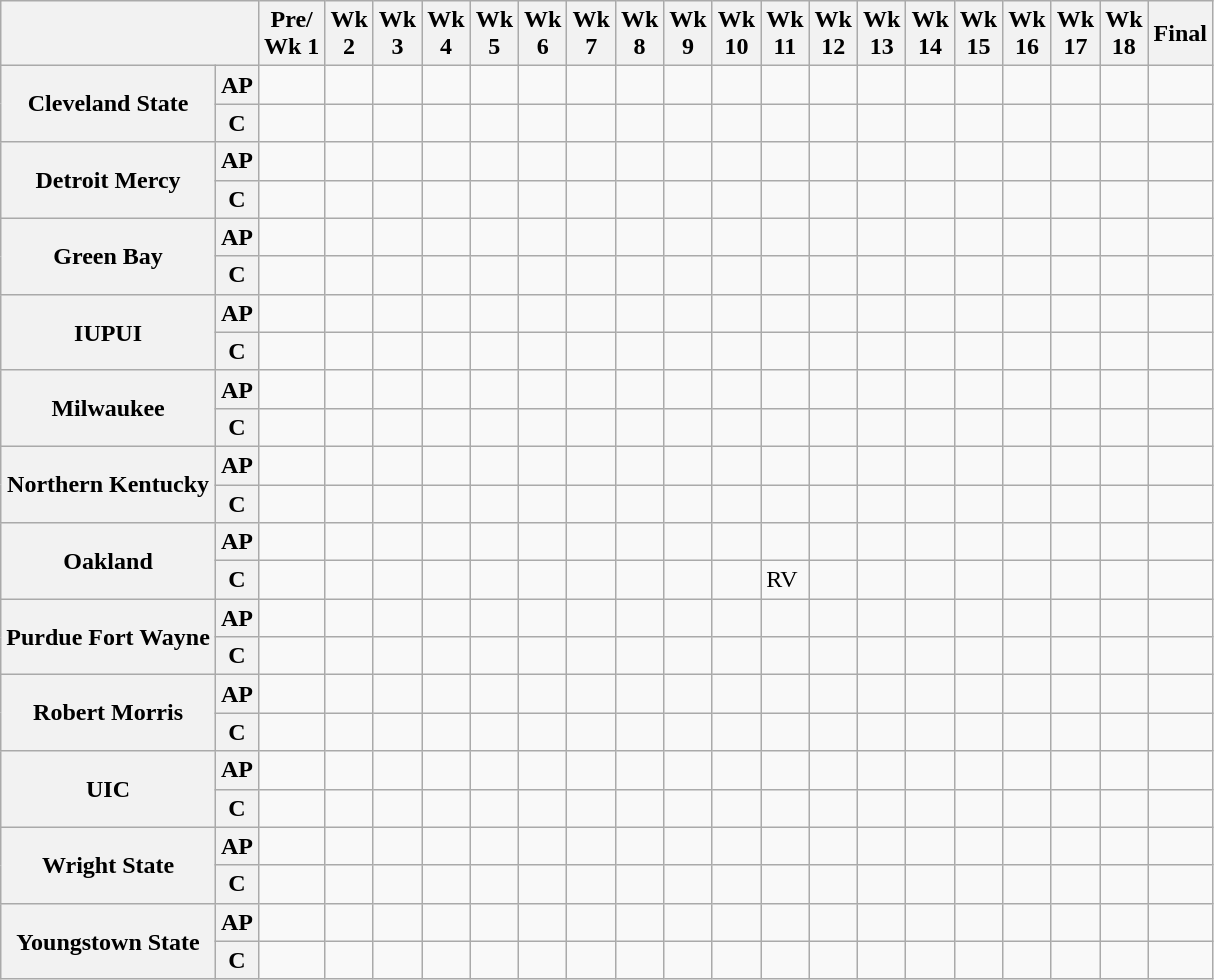<table class="wikitable">
<tr>
<th colspan="2"></th>
<th>Pre/<br>Wk 1</th>
<th>Wk<br>2</th>
<th>Wk<br>3</th>
<th>Wk<br>4</th>
<th>Wk<br>5</th>
<th>Wk<br>6</th>
<th>Wk<br>7</th>
<th>Wk<br>8</th>
<th>Wk<br>9</th>
<th>Wk<br>10</th>
<th>Wk<br>11</th>
<th>Wk<br>12</th>
<th>Wk<br>13</th>
<th>Wk<br>14</th>
<th>Wk<br>15</th>
<th>Wk<br>16</th>
<th>Wk<br>17</th>
<th>Wk<br>18</th>
<th>Final</th>
</tr>
<tr>
<th rowspan="2">Cleveland State</th>
<th>AP</th>
<td></td>
<td></td>
<td></td>
<td></td>
<td></td>
<td></td>
<td></td>
<td></td>
<td></td>
<td></td>
<td></td>
<td></td>
<td></td>
<td></td>
<td></td>
<td></td>
<td></td>
<td></td>
<td></td>
</tr>
<tr>
<th>C</th>
<td></td>
<td></td>
<td></td>
<td></td>
<td></td>
<td></td>
<td></td>
<td></td>
<td></td>
<td></td>
<td></td>
<td></td>
<td></td>
<td></td>
<td></td>
<td></td>
<td></td>
<td></td>
<td></td>
</tr>
<tr>
<th rowspan="2">Detroit Mercy</th>
<th>AP</th>
<td></td>
<td></td>
<td></td>
<td></td>
<td></td>
<td></td>
<td></td>
<td></td>
<td></td>
<td></td>
<td></td>
<td></td>
<td></td>
<td></td>
<td></td>
<td></td>
<td></td>
<td></td>
<td></td>
</tr>
<tr>
<th>C</th>
<td></td>
<td></td>
<td></td>
<td></td>
<td></td>
<td></td>
<td></td>
<td></td>
<td></td>
<td></td>
<td></td>
<td></td>
<td></td>
<td></td>
<td></td>
<td></td>
<td></td>
<td></td>
<td></td>
</tr>
<tr>
<th rowspan="2">Green Bay</th>
<th>AP</th>
<td></td>
<td></td>
<td></td>
<td></td>
<td></td>
<td></td>
<td></td>
<td></td>
<td></td>
<td></td>
<td></td>
<td></td>
<td></td>
<td></td>
<td></td>
<td></td>
<td></td>
<td></td>
<td></td>
</tr>
<tr>
<th>C</th>
<td></td>
<td></td>
<td></td>
<td></td>
<td></td>
<td></td>
<td></td>
<td></td>
<td></td>
<td></td>
<td></td>
<td></td>
<td></td>
<td></td>
<td></td>
<td></td>
<td></td>
<td></td>
<td></td>
</tr>
<tr>
<th rowspan="2">IUPUI</th>
<th>AP</th>
<td></td>
<td></td>
<td></td>
<td></td>
<td></td>
<td></td>
<td></td>
<td></td>
<td></td>
<td></td>
<td></td>
<td></td>
<td></td>
<td></td>
<td></td>
<td></td>
<td></td>
<td></td>
<td></td>
</tr>
<tr>
<th>C</th>
<td></td>
<td></td>
<td></td>
<td></td>
<td></td>
<td></td>
<td></td>
<td></td>
<td></td>
<td></td>
<td></td>
<td></td>
<td></td>
<td></td>
<td></td>
<td></td>
<td></td>
<td></td>
<td></td>
</tr>
<tr>
<th rowspan="2">Milwaukee</th>
<th>AP</th>
<td></td>
<td></td>
<td></td>
<td></td>
<td></td>
<td></td>
<td></td>
<td></td>
<td></td>
<td></td>
<td></td>
<td></td>
<td></td>
<td></td>
<td></td>
<td></td>
<td></td>
<td></td>
<td></td>
</tr>
<tr>
<th>C</th>
<td></td>
<td></td>
<td></td>
<td></td>
<td></td>
<td></td>
<td></td>
<td></td>
<td></td>
<td></td>
<td></td>
<td></td>
<td></td>
<td></td>
<td></td>
<td></td>
<td></td>
<td></td>
<td></td>
</tr>
<tr>
<th rowspan="2">Northern Kentucky</th>
<th>AP</th>
<td></td>
<td></td>
<td></td>
<td></td>
<td></td>
<td></td>
<td></td>
<td></td>
<td></td>
<td></td>
<td></td>
<td></td>
<td></td>
<td></td>
<td></td>
<td></td>
<td></td>
<td></td>
<td></td>
</tr>
<tr>
<th>C</th>
<td></td>
<td></td>
<td></td>
<td></td>
<td></td>
<td></td>
<td></td>
<td></td>
<td></td>
<td></td>
<td></td>
<td></td>
<td></td>
<td></td>
<td></td>
<td></td>
<td></td>
<td></td>
<td></td>
</tr>
<tr>
<th rowspan="2">Oakland</th>
<th>AP</th>
<td></td>
<td></td>
<td></td>
<td></td>
<td></td>
<td></td>
<td></td>
<td></td>
<td></td>
<td></td>
<td></td>
<td></td>
<td></td>
<td></td>
<td></td>
<td></td>
<td></td>
<td></td>
<td></td>
</tr>
<tr>
<th>C</th>
<td></td>
<td></td>
<td></td>
<td></td>
<td></td>
<td></td>
<td></td>
<td></td>
<td></td>
<td></td>
<td>RV</td>
<td></td>
<td></td>
<td></td>
<td></td>
<td></td>
<td></td>
<td></td>
<td></td>
</tr>
<tr>
<th rowspan="2">Purdue Fort Wayne</th>
<th>AP</th>
<td></td>
<td></td>
<td></td>
<td></td>
<td></td>
<td></td>
<td></td>
<td></td>
<td></td>
<td></td>
<td></td>
<td></td>
<td></td>
<td></td>
<td></td>
<td></td>
<td></td>
<td></td>
<td></td>
</tr>
<tr>
<th>C</th>
<td></td>
<td></td>
<td></td>
<td></td>
<td></td>
<td></td>
<td></td>
<td></td>
<td></td>
<td></td>
<td></td>
<td></td>
<td></td>
<td></td>
<td></td>
<td></td>
<td></td>
<td></td>
<td></td>
</tr>
<tr>
<th rowspan="2">Robert Morris</th>
<th>AP</th>
<td></td>
<td></td>
<td></td>
<td></td>
<td></td>
<td></td>
<td></td>
<td></td>
<td></td>
<td></td>
<td></td>
<td></td>
<td></td>
<td></td>
<td></td>
<td></td>
<td></td>
<td></td>
<td></td>
</tr>
<tr>
<th>C</th>
<td></td>
<td></td>
<td></td>
<td></td>
<td></td>
<td></td>
<td></td>
<td></td>
<td></td>
<td></td>
<td></td>
<td></td>
<td></td>
<td></td>
<td></td>
<td></td>
<td></td>
<td></td>
<td></td>
</tr>
<tr>
<th rowspan="2">UIC</th>
<th>AP</th>
<td></td>
<td></td>
<td></td>
<td></td>
<td></td>
<td></td>
<td></td>
<td></td>
<td></td>
<td></td>
<td></td>
<td></td>
<td></td>
<td></td>
<td></td>
<td></td>
<td></td>
<td></td>
<td></td>
</tr>
<tr>
<th>C</th>
<td></td>
<td></td>
<td></td>
<td></td>
<td></td>
<td></td>
<td></td>
<td></td>
<td></td>
<td></td>
<td></td>
<td></td>
<td></td>
<td></td>
<td></td>
<td></td>
<td></td>
<td></td>
<td></td>
</tr>
<tr>
<th rowspan="2">Wright State</th>
<th>AP</th>
<td></td>
<td></td>
<td></td>
<td></td>
<td></td>
<td></td>
<td></td>
<td></td>
<td></td>
<td></td>
<td></td>
<td></td>
<td></td>
<td></td>
<td></td>
<td></td>
<td></td>
<td></td>
<td></td>
</tr>
<tr>
<th>C</th>
<td></td>
<td></td>
<td></td>
<td></td>
<td></td>
<td></td>
<td></td>
<td></td>
<td></td>
<td></td>
<td></td>
<td></td>
<td></td>
<td></td>
<td></td>
<td></td>
<td></td>
<td></td>
<td></td>
</tr>
<tr>
<th rowspan="2">Youngstown State</th>
<th>AP</th>
<td></td>
<td></td>
<td></td>
<td></td>
<td></td>
<td></td>
<td></td>
<td></td>
<td></td>
<td></td>
<td></td>
<td></td>
<td></td>
<td></td>
<td></td>
<td></td>
<td></td>
<td></td>
<td></td>
</tr>
<tr>
<th>C</th>
<td></td>
<td></td>
<td></td>
<td></td>
<td></td>
<td></td>
<td></td>
<td></td>
<td></td>
<td></td>
<td></td>
<td></td>
<td></td>
<td></td>
<td></td>
<td></td>
<td></td>
<td></td>
<td></td>
</tr>
</table>
